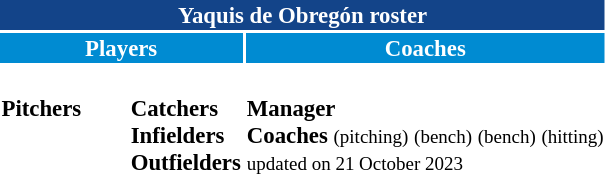<table class="toccolours" style="font-size: 95%;">
<tr>
<th colspan="10" style="background-color: #134489; color: #FFFFFF; text-align: center;"><strong>Yaquis de Obregón roster</strong></th>
</tr>
<tr>
<td colspan="3" style="background-color: #008BD2; color: #FFFFFF; text-align: center;"><strong>Players</strong></td>
<td colspan="2" style="background-color: #008BD2; color: #FFFFFF; text-align: center;"><strong>Coaches</strong></td>
</tr>
<tr>
<td style="vertical-align:top;text-align:left;"><br><strong>Pitchers</strong>














</td>
<td width="25px"></td>
<td style="vertical-align:top;text-align:left;"><br><strong>Catchers</strong>


<br><strong>Infielders</strong>







<br><strong>Outfielders</strong>



</td>
<td style="vertical-align:top;text-align:left;"><br><strong>Manager</strong>
<br><strong>Coaches</strong>
 <small>(pitching)</small>
 <small>(bench)</small>
 <small>(bench)</small>
 <small>(hitting)</small><br><small><span></span> updated on 21 October 2023</small></td>
</tr>
</table>
